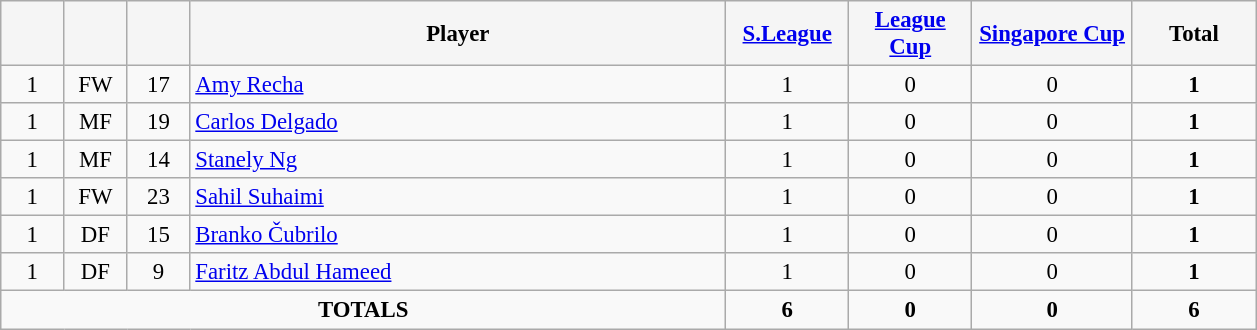<table class="wikitable" style="font-size: 95%; text-align: center;">
<tr>
<th style="background:#F5F5F5; color:black; width:35px;"></th>
<th style="background:#F5F5F5; color:black; width:35px;"></th>
<th style="background:#F5F5F5; color:black; width:35px;"></th>
<th style="background:#F5F5F5; color:black; width:350px;">Player</th>
<th style="background:#F5F5F5; color:black; width:75px;"><a href='#'>S.League</a></th>
<th style="background:#F5F5F5; color:black; width:75px;"><a href='#'>League Cup</a></th>
<th style="background:#F5F5F5; color:black; width:100px;"><a href='#'>Singapore Cup</a></th>
<th style="background:#F5F5F5; color:black; width:75px;">Total</th>
</tr>
<tr>
<td>1</td>
<td>FW</td>
<td>17</td>
<td align=left> <a href='#'>Amy Recha</a></td>
<td>1</td>
<td>0</td>
<td>0</td>
<td><strong>1</strong></td>
</tr>
<tr>
<td>1</td>
<td>MF</td>
<td>19</td>
<td align=left> <a href='#'>Carlos Delgado</a></td>
<td>1</td>
<td>0</td>
<td>0</td>
<td><strong>1</strong></td>
</tr>
<tr>
<td>1</td>
<td>MF</td>
<td>14</td>
<td align=left> <a href='#'>Stanely Ng</a></td>
<td>1</td>
<td>0</td>
<td>0</td>
<td><strong>1</strong></td>
</tr>
<tr>
<td>1</td>
<td>FW</td>
<td>23</td>
<td align=left> <a href='#'>Sahil Suhaimi</a></td>
<td>1</td>
<td>0</td>
<td>0</td>
<td><strong>1</strong></td>
</tr>
<tr>
<td>1</td>
<td>DF</td>
<td>15</td>
<td align=left> <a href='#'>Branko Čubrilo</a></td>
<td>1</td>
<td>0</td>
<td>0</td>
<td><strong>1</strong></td>
</tr>
<tr>
<td>1</td>
<td>DF</td>
<td>9</td>
<td align=left> <a href='#'>Faritz Abdul Hameed</a></td>
<td>1</td>
<td>0</td>
<td>0</td>
<td><strong>1</strong></td>
</tr>
<tr>
<td colspan="4"><strong>TOTALS</strong></td>
<td><strong>6</strong></td>
<td><strong>0</strong></td>
<td><strong>0</strong></td>
<td><strong>6</strong></td>
</tr>
</table>
